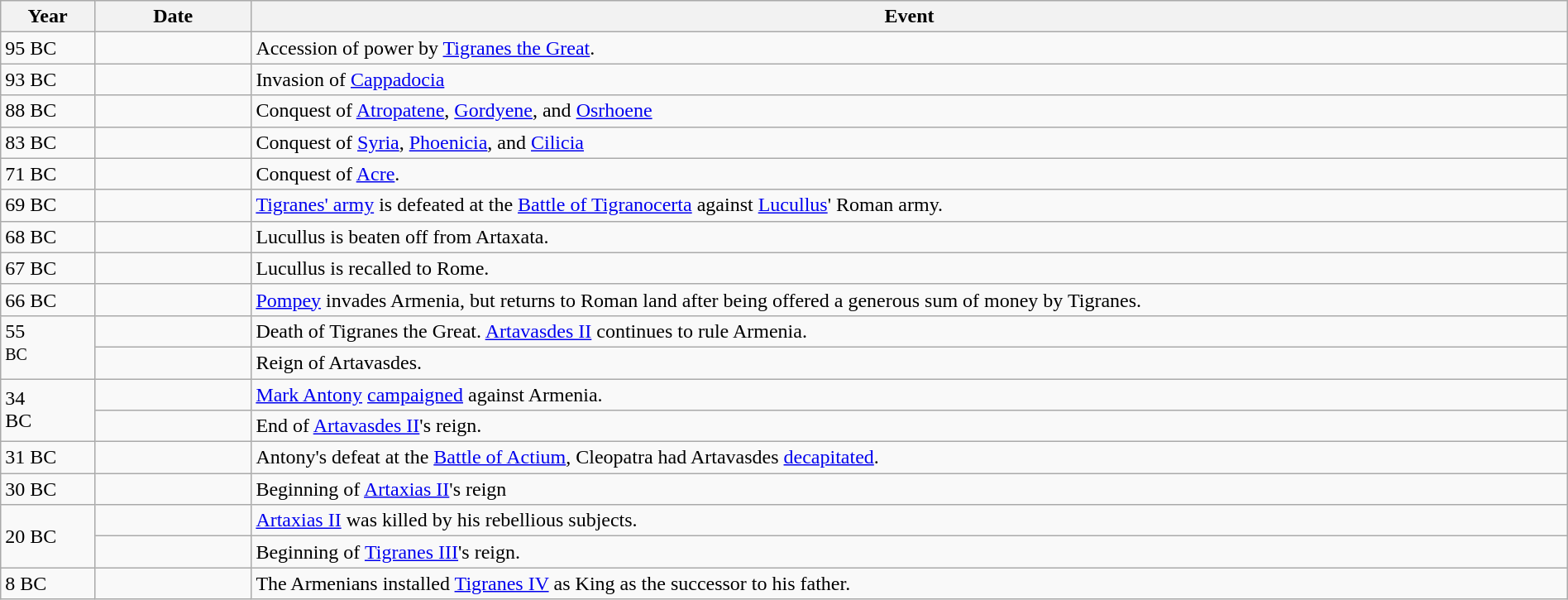<table class="wikitable" width="100%">
<tr>
<th style="width:6%">Year</th>
<th style="width:10%">Date</th>
<th>Event</th>
</tr>
<tr>
<td>95 BC</td>
<td></td>
<td>Accession of power by <a href='#'>Tigranes the Great</a>.</td>
</tr>
<tr>
<td>93 BC</td>
<td></td>
<td>Invasion of <a href='#'>Cappadocia</a></td>
</tr>
<tr>
<td>88 BC</td>
<td></td>
<td>Conquest of <a href='#'>Atropatene</a>, <a href='#'>Gordyene</a>, and <a href='#'>Osrhoene</a></td>
</tr>
<tr>
<td>83 BC</td>
<td></td>
<td>Conquest of <a href='#'>Syria</a>, <a href='#'>Phoenicia</a>, and <a href='#'>Cilicia</a></td>
</tr>
<tr>
<td>71 BC</td>
<td></td>
<td>Conquest  of <a href='#'>Acre</a>.</td>
</tr>
<tr>
<td>69 BC</td>
<td></td>
<td><a href='#'>Tigranes' army</a> is defeated at the <a href='#'>Battle of Tigranocerta</a> against <a href='#'>Lucullus</a>' Roman army.</td>
</tr>
<tr>
<td>68 BC</td>
<td></td>
<td>Lucullus is beaten off from Artaxata.</td>
</tr>
<tr>
<td>67 BC</td>
<td></td>
<td>Lucullus is recalled to Rome.</td>
</tr>
<tr>
<td>66 BC</td>
<td></td>
<td><a href='#'>Pompey</a> invades Armenia, but returns to Roman land after being offered a generous sum of money by Tigranes.</td>
</tr>
<tr>
<td rowspan="2" valign="top">55<br><small>BC</small></td>
<td></td>
<td>Death of Tigranes the Great. <a href='#'>Artavasdes II</a> continues to rule Armenia.</td>
</tr>
<tr>
<td></td>
<td>Reign of Artavasdes.</td>
</tr>
<tr>
<td rowspan="2">34<br>BC</td>
<td></td>
<td><a href='#'>Mark Antony</a> <a href='#'>campaigned</a> against Armenia.</td>
</tr>
<tr>
<td></td>
<td>End of  <a href='#'>Artavasdes II</a>'s reign.</td>
</tr>
<tr>
<td>31 BC</td>
<td></td>
<td>Antony's defeat at the <a href='#'>Battle of Actium</a>, Cleopatra had Artavasdes <a href='#'>decapitated</a>.</td>
</tr>
<tr>
<td>30 BC</td>
<td></td>
<td>Beginning of <a href='#'>Artaxias II</a>'s reign</td>
</tr>
<tr>
<td rowspan="2">20 BC</td>
<td></td>
<td><a href='#'>Artaxias II</a> was killed by his rebellious subjects.</td>
</tr>
<tr>
<td></td>
<td>Beginning of <a href='#'>Tigranes III</a>'s reign.</td>
</tr>
<tr>
<td>8 BC</td>
<td></td>
<td>The Armenians installed <a href='#'>Tigranes IV</a> as King as the successor to his father.</td>
</tr>
</table>
